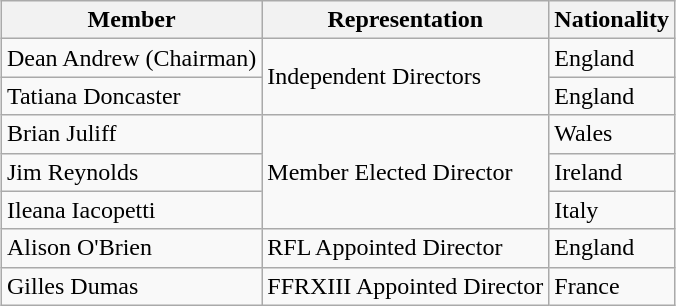<table class="wikitable" style="margin: 1em auto 1em auto">
<tr>
<th>Member</th>
<th>Representation</th>
<th>Nationality</th>
</tr>
<tr>
<td>Dean Andrew (Chairman)</td>
<td rowspan="2">Independent Directors</td>
<td> England</td>
</tr>
<tr>
<td>Tatiana Doncaster</td>
<td> England</td>
</tr>
<tr>
<td>Brian Juliff</td>
<td rowspan="3">Member Elected Director</td>
<td> Wales</td>
</tr>
<tr>
<td>Jim Reynolds</td>
<td> Ireland</td>
</tr>
<tr>
<td>Ileana Iacopetti</td>
<td> Italy</td>
</tr>
<tr>
<td>Alison O'Brien</td>
<td>RFL Appointed Director</td>
<td> England</td>
</tr>
<tr>
<td>Gilles Dumas</td>
<td>FFRXIII Appointed Director</td>
<td> France</td>
</tr>
</table>
